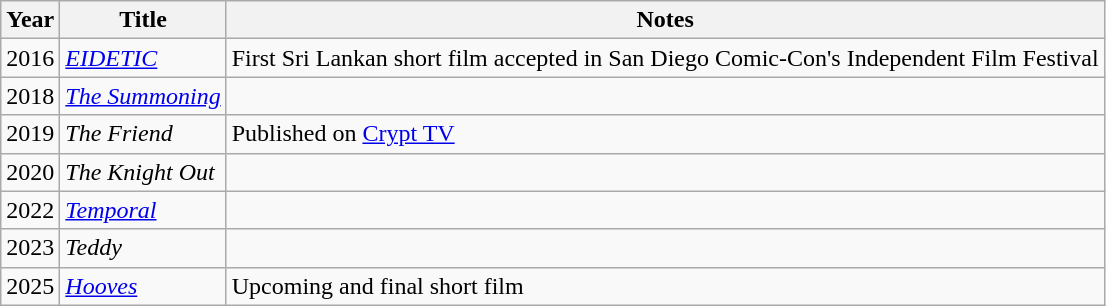<table class="wikitable">
<tr>
<th>Year</th>
<th>Title</th>
<th>Notes</th>
</tr>
<tr>
<td>2016</td>
<td><a href='#'><em>EIDETIC</em></a></td>
<td>First Sri Lankan short film accepted in San Diego Comic-Con's Independent Film Festival</td>
</tr>
<tr>
<td>2018</td>
<td><a href='#'><em>The Summoning</em></a></td>
<td></td>
</tr>
<tr>
<td>2019</td>
<td><em>The Friend</em></td>
<td>Published on <a href='#'>Crypt TV</a></td>
</tr>
<tr>
<td>2020</td>
<td><em>The Knight Out</em></td>
<td></td>
</tr>
<tr>
<td>2022</td>
<td><em><a href='#'>Temporal</a></em></td>
<td></td>
</tr>
<tr>
<td>2023</td>
<td><em>Teddy</em></td>
<td></td>
</tr>
<tr>
<td>2025</td>
<td><em><a href='#'>Hooves</a></em></td>
<td>Upcoming and final short film</td>
</tr>
</table>
